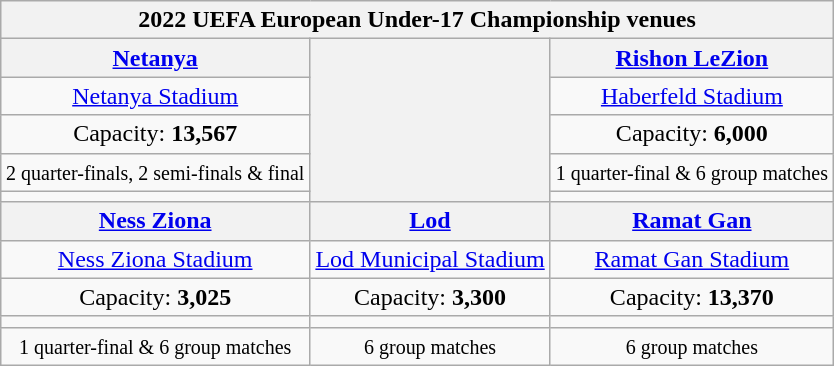<table class="wikitable" style="text-align:center;margin:1em auto;">
<tr>
<th colspan=3>2022 UEFA European Under-17 Championship venues</th>
</tr>
<tr>
<th><a href='#'>Netanya</a></th>
<th rowspan=5><div><br></div></th>
<th><a href='#'>Rishon LeZion</a></th>
</tr>
<tr>
<td><a href='#'>Netanya Stadium</a></td>
<td><a href='#'>Haberfeld Stadium</a></td>
</tr>
<tr>
<td>Capacity: <strong>13,567</strong></td>
<td>Capacity: <strong>6,000</strong></td>
</tr>
<tr>
<td><small>2 quarter-finals, 2 semi-finals & final</small></td>
<td><small>1 quarter-final & 6 group matches</small></td>
</tr>
<tr>
<td></td>
<td></td>
</tr>
<tr>
<th><a href='#'>Ness Ziona</a></th>
<th><a href='#'>Lod</a></th>
<th><a href='#'>Ramat Gan</a></th>
</tr>
<tr>
<td><a href='#'>Ness Ziona Stadium</a></td>
<td><a href='#'>Lod Municipal Stadium</a></td>
<td><a href='#'>Ramat Gan Stadium</a></td>
</tr>
<tr>
<td>Capacity: <strong>3,025</strong></td>
<td>Capacity: <strong>3,300</strong></td>
<td>Capacity: <strong>13,370</strong></td>
</tr>
<tr>
<td></td>
<td></td>
<td></td>
</tr>
<tr>
<td><small>1 quarter-final & 6 group matches</small></td>
<td><small>6 group matches</small></td>
<td><small>6 group matches</small></td>
</tr>
</table>
